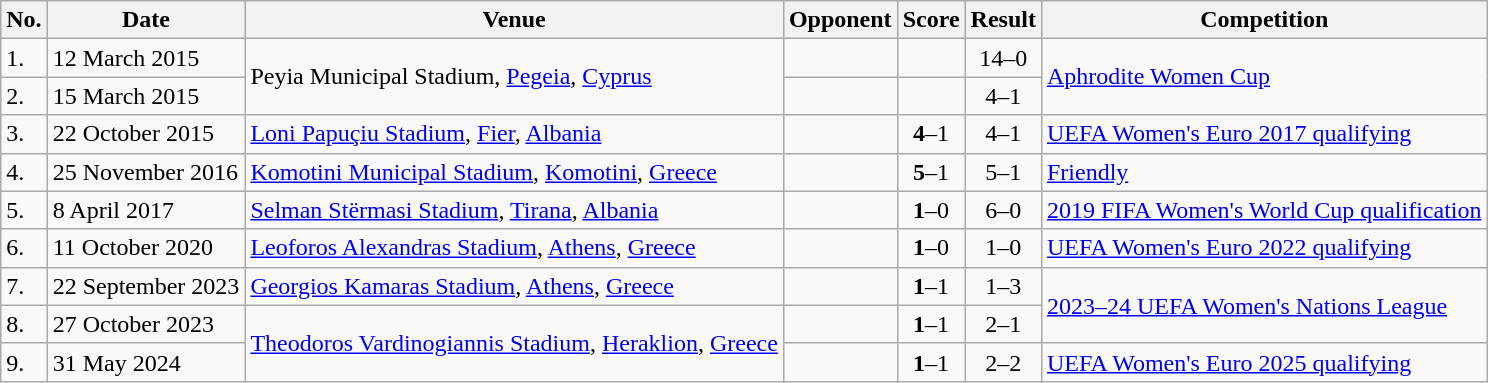<table class="wikitable">
<tr>
<th>No.</th>
<th>Date</th>
<th>Venue</th>
<th>Opponent</th>
<th>Score</th>
<th>Result</th>
<th>Competition</th>
</tr>
<tr>
<td>1.</td>
<td>12 March 2015</td>
<td rowspan=2>Peyia Municipal Stadium, <a href='#'>Pegeia</a>, <a href='#'>Cyprus</a></td>
<td></td>
<td align=center></td>
<td align=center>14–0</td>
<td rowspan=2><a href='#'>Aphrodite Women Cup</a></td>
</tr>
<tr>
<td>2.</td>
<td>15 March 2015</td>
<td></td>
<td align=center></td>
<td align=center>4–1</td>
</tr>
<tr>
<td>3.</td>
<td>22 October 2015</td>
<td><a href='#'>Loni Papuçiu Stadium</a>, <a href='#'>Fier</a>, <a href='#'>Albania</a></td>
<td></td>
<td align=center><strong>4</strong>–1</td>
<td align=center>4–1</td>
<td><a href='#'>UEFA Women's Euro 2017 qualifying</a></td>
</tr>
<tr>
<td>4.</td>
<td>25 November 2016</td>
<td><a href='#'>Komotini Municipal Stadium</a>, <a href='#'>Komotini</a>, <a href='#'>Greece</a></td>
<td></td>
<td align=center><strong>5</strong>–1</td>
<td align=center>5–1</td>
<td><a href='#'>Friendly</a></td>
</tr>
<tr>
<td>5.</td>
<td>8 April 2017</td>
<td><a href='#'>Selman Stërmasi Stadium</a>, <a href='#'>Tirana</a>, <a href='#'>Albania</a></td>
<td></td>
<td align=center><strong>1</strong>–0</td>
<td align=center>6–0</td>
<td><a href='#'>2019 FIFA Women's World Cup qualification</a></td>
</tr>
<tr>
<td>6.</td>
<td>11 October 2020</td>
<td><a href='#'>Leoforos Alexandras Stadium</a>, <a href='#'>Athens</a>, <a href='#'>Greece</a></td>
<td></td>
<td align=center><strong>1</strong>–0</td>
<td align=center>1–0</td>
<td><a href='#'>UEFA Women's Euro 2022 qualifying</a></td>
</tr>
<tr>
<td>7.</td>
<td>22 September 2023</td>
<td><a href='#'>Georgios Kamaras Stadium</a>, <a href='#'>Athens</a>, <a href='#'>Greece</a></td>
<td></td>
<td align=center><strong>1</strong>–1</td>
<td align=center>1–3</td>
<td rowspan=2><a href='#'>2023–24 UEFA Women's Nations League</a></td>
</tr>
<tr>
<td>8.</td>
<td>27 October 2023</td>
<td rowspan=2><a href='#'>Theodoros Vardinogiannis Stadium</a>, <a href='#'>Heraklion</a>, <a href='#'>Greece</a></td>
<td></td>
<td align=center><strong>1</strong>–1</td>
<td align=center>2–1</td>
</tr>
<tr>
<td>9.</td>
<td>31 May 2024</td>
<td></td>
<td align=center><strong>1</strong>–1</td>
<td align=center>2–2</td>
<td><a href='#'>UEFA Women's Euro 2025 qualifying</a></td>
</tr>
</table>
